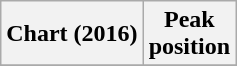<table class="wikitable sortable plainrowheaders" style="text-align:center">
<tr>
<th scope="col">Chart (2016)</th>
<th scope="col">Peak<br>position</th>
</tr>
<tr>
</tr>
</table>
